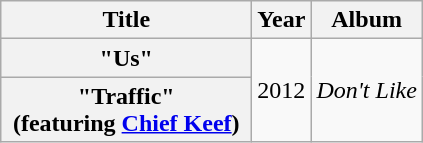<table class="wikitable plainrowheaders" style="text-align:center;">
<tr>
<th scope="col" style="width:10em;">Title</th>
<th scope="col">Year</th>
<th scope="col">Album</th>
</tr>
<tr>
<th scope="row">"Us"</th>
<td rowspan="2">2012</td>
<td rowspan="2"><em>Don't Like</em></td>
</tr>
<tr>
<th scope="row">"Traffic" <br><span>(featuring <a href='#'>Chief Keef</a>)</span></th>
</tr>
</table>
